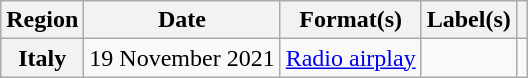<table class="wikitable plainrowheaders">
<tr>
<th scope="col">Region</th>
<th scope="col">Date</th>
<th scope="col">Format(s)</th>
<th scope="col">Label(s)</th>
<th scope="col"></th>
</tr>
<tr>
<th scope="row">Italy</th>
<td>19 November 2021</td>
<td><a href='#'>Radio airplay</a></td>
<td></td>
<td style="text-align:center;"></td>
</tr>
</table>
